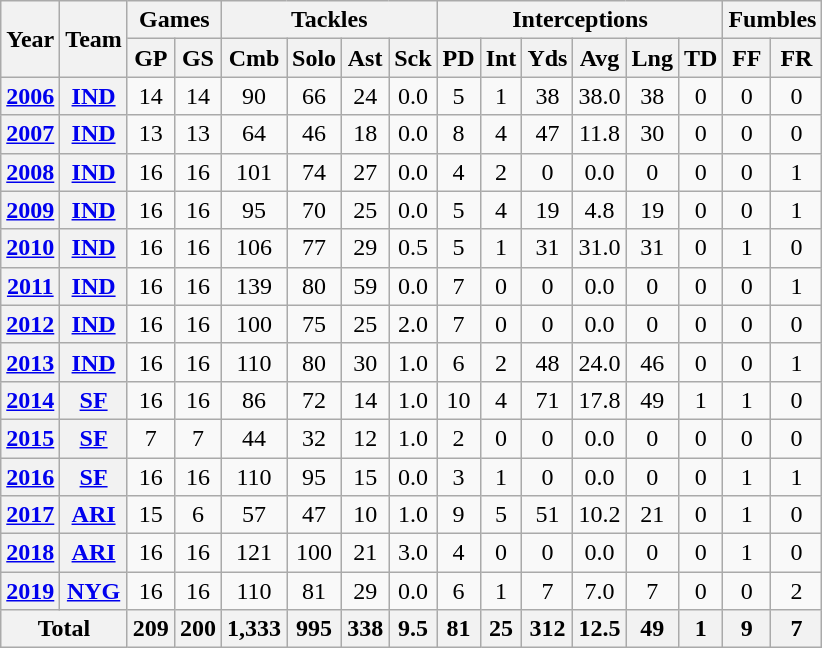<table class="wikitable" style="text-align: center;">
<tr>
<th rowspan="2">Year</th>
<th rowspan="2">Team</th>
<th colspan="2">Games</th>
<th colspan="4">Tackles</th>
<th colspan="6">Interceptions</th>
<th colspan="2">Fumbles</th>
</tr>
<tr>
<th>GP</th>
<th>GS</th>
<th>Cmb</th>
<th>Solo</th>
<th>Ast</th>
<th>Sck</th>
<th>PD</th>
<th>Int</th>
<th>Yds</th>
<th>Avg</th>
<th>Lng</th>
<th>TD</th>
<th>FF</th>
<th>FR</th>
</tr>
<tr>
<th><a href='#'>2006</a></th>
<th><a href='#'>IND</a></th>
<td>14</td>
<td>14</td>
<td>90</td>
<td>66</td>
<td>24</td>
<td>0.0</td>
<td>5</td>
<td>1</td>
<td>38</td>
<td>38.0</td>
<td>38</td>
<td>0</td>
<td>0</td>
<td>0</td>
</tr>
<tr>
<th><a href='#'>2007</a></th>
<th><a href='#'>IND</a></th>
<td>13</td>
<td>13</td>
<td>64</td>
<td>46</td>
<td>18</td>
<td>0.0</td>
<td>8</td>
<td>4</td>
<td>47</td>
<td>11.8</td>
<td>30</td>
<td>0</td>
<td>0</td>
<td>0</td>
</tr>
<tr>
<th><a href='#'>2008</a></th>
<th><a href='#'>IND</a></th>
<td>16</td>
<td>16</td>
<td>101</td>
<td>74</td>
<td>27</td>
<td>0.0</td>
<td>4</td>
<td>2</td>
<td>0</td>
<td>0.0</td>
<td>0</td>
<td>0</td>
<td>0</td>
<td>1</td>
</tr>
<tr>
<th><a href='#'>2009</a></th>
<th><a href='#'>IND</a></th>
<td>16</td>
<td>16</td>
<td>95</td>
<td>70</td>
<td>25</td>
<td>0.0</td>
<td>5</td>
<td>4</td>
<td>19</td>
<td>4.8</td>
<td>19</td>
<td>0</td>
<td>0</td>
<td>1</td>
</tr>
<tr>
<th><a href='#'>2010</a></th>
<th><a href='#'>IND</a></th>
<td>16</td>
<td>16</td>
<td>106</td>
<td>77</td>
<td>29</td>
<td>0.5</td>
<td>5</td>
<td>1</td>
<td>31</td>
<td>31.0</td>
<td>31</td>
<td>0</td>
<td>1</td>
<td>0</td>
</tr>
<tr>
<th><a href='#'>2011</a></th>
<th><a href='#'>IND</a></th>
<td>16</td>
<td>16</td>
<td>139</td>
<td>80</td>
<td>59</td>
<td>0.0</td>
<td>7</td>
<td>0</td>
<td>0</td>
<td>0.0</td>
<td>0</td>
<td>0</td>
<td>0</td>
<td>1</td>
</tr>
<tr>
<th><a href='#'>2012</a></th>
<th><a href='#'>IND</a></th>
<td>16</td>
<td>16</td>
<td>100</td>
<td>75</td>
<td>25</td>
<td>2.0</td>
<td>7</td>
<td>0</td>
<td>0</td>
<td>0.0</td>
<td>0</td>
<td>0</td>
<td>0</td>
<td>0</td>
</tr>
<tr>
<th><a href='#'>2013</a></th>
<th><a href='#'>IND</a></th>
<td>16</td>
<td>16</td>
<td>110</td>
<td>80</td>
<td>30</td>
<td>1.0</td>
<td>6</td>
<td>2</td>
<td>48</td>
<td>24.0</td>
<td>46</td>
<td>0</td>
<td>0</td>
<td>1</td>
</tr>
<tr>
<th><a href='#'>2014</a></th>
<th><a href='#'>SF</a></th>
<td>16</td>
<td>16</td>
<td>86</td>
<td>72</td>
<td>14</td>
<td>1.0</td>
<td>10</td>
<td>4</td>
<td>71</td>
<td>17.8</td>
<td>49</td>
<td>1</td>
<td>1</td>
<td>0</td>
</tr>
<tr>
<th><a href='#'>2015</a></th>
<th><a href='#'>SF</a></th>
<td>7</td>
<td>7</td>
<td>44</td>
<td>32</td>
<td>12</td>
<td>1.0</td>
<td>2</td>
<td>0</td>
<td>0</td>
<td>0.0</td>
<td>0</td>
<td>0</td>
<td>0</td>
<td>0</td>
</tr>
<tr>
<th><a href='#'>2016</a></th>
<th><a href='#'>SF</a></th>
<td>16</td>
<td>16</td>
<td>110</td>
<td>95</td>
<td>15</td>
<td>0.0</td>
<td>3</td>
<td>1</td>
<td>0</td>
<td>0.0</td>
<td>0</td>
<td>0</td>
<td>1</td>
<td>1</td>
</tr>
<tr>
<th><a href='#'>2017</a></th>
<th><a href='#'>ARI</a></th>
<td>15</td>
<td>6</td>
<td>57</td>
<td>47</td>
<td>10</td>
<td>1.0</td>
<td>9</td>
<td>5</td>
<td>51</td>
<td>10.2</td>
<td>21</td>
<td>0</td>
<td>1</td>
<td>0</td>
</tr>
<tr>
<th><a href='#'>2018</a></th>
<th><a href='#'>ARI</a></th>
<td>16</td>
<td>16</td>
<td>121</td>
<td>100</td>
<td>21</td>
<td>3.0</td>
<td>4</td>
<td>0</td>
<td>0</td>
<td>0.0</td>
<td>0</td>
<td>0</td>
<td>1</td>
<td>0</td>
</tr>
<tr>
<th><a href='#'>2019</a></th>
<th><a href='#'>NYG</a></th>
<td>16</td>
<td>16</td>
<td>110</td>
<td>81</td>
<td>29</td>
<td>0.0</td>
<td>6</td>
<td>1</td>
<td>7</td>
<td>7.0</td>
<td>7</td>
<td>0</td>
<td>0</td>
<td>2</td>
</tr>
<tr>
<th colspan="2">Total</th>
<th>209</th>
<th>200</th>
<th>1,333</th>
<th>995</th>
<th>338</th>
<th>9.5</th>
<th>81</th>
<th>25</th>
<th>312</th>
<th>12.5</th>
<th>49</th>
<th>1</th>
<th>9</th>
<th>7</th>
</tr>
</table>
